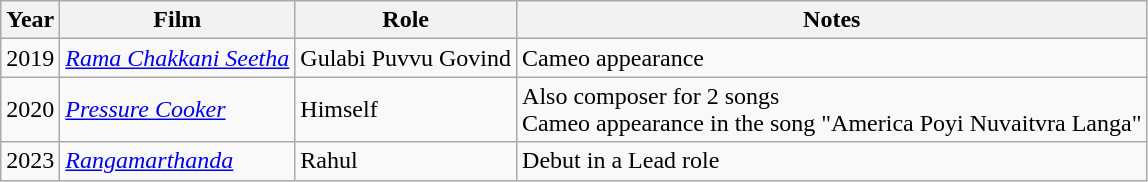<table class="wikitable sortable">
<tr>
<th>Year</th>
<th>Film</th>
<th>Role</th>
<th>Notes</th>
</tr>
<tr>
<td>2019</td>
<td><em><a href='#'>Rama Chakkani Seetha</a></em></td>
<td>Gulabi Puvvu Govind</td>
<td>Cameo appearance</td>
</tr>
<tr>
<td>2020</td>
<td><em><a href='#'>Pressure Cooker</a></em></td>
<td>Himself</td>
<td>Also composer for 2 songs<br>Cameo appearance in the song "America Poyi Nuvaitvra Langa"</td>
</tr>
<tr>
<td>2023</td>
<td><em><a href='#'>Rangamarthanda</a></em></td>
<td>Rahul</td>
<td>Debut in a Lead role</td>
</tr>
</table>
